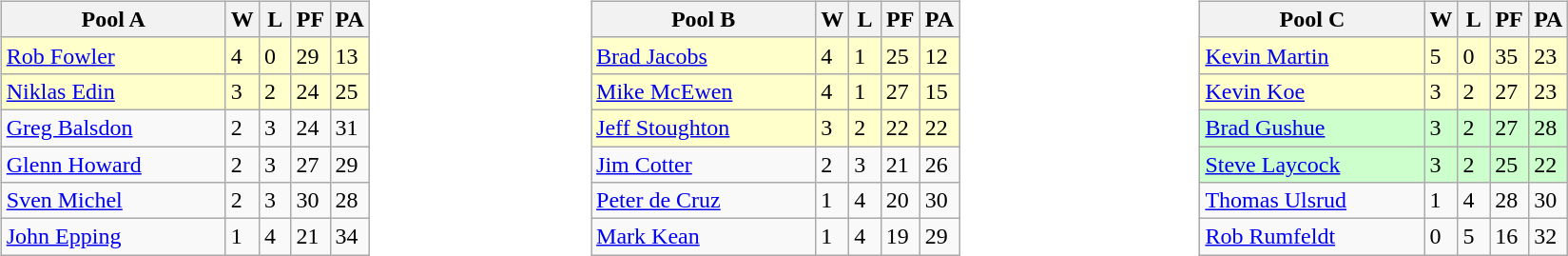<table>
<tr>
<td valign=top width=10%><br><table class="wikitable">
<tr>
<th width=150>Pool A</th>
<th width=15>W</th>
<th width=15>L</th>
<th width=20>PF</th>
<th width=20>PA</th>
</tr>
<tr bgcolor=#ffffcc>
<td> <a href='#'>Rob Fowler</a></td>
<td>4</td>
<td>0</td>
<td>29</td>
<td>13</td>
</tr>
<tr bgcolor=#ffffcc>
<td> <a href='#'>Niklas Edin</a></td>
<td>3</td>
<td>2</td>
<td>24</td>
<td>25</td>
</tr>
<tr>
<td> <a href='#'>Greg Balsdon</a></td>
<td>2</td>
<td>3</td>
<td>24</td>
<td>31</td>
</tr>
<tr>
<td> <a href='#'>Glenn Howard</a></td>
<td>2</td>
<td>3</td>
<td>27</td>
<td>29</td>
</tr>
<tr>
<td> <a href='#'>Sven Michel</a></td>
<td>2</td>
<td>3</td>
<td>30</td>
<td>28</td>
</tr>
<tr>
<td> <a href='#'>John Epping</a></td>
<td>1</td>
<td>4</td>
<td>21</td>
<td>34</td>
</tr>
</table>
</td>
<td valign=top width=10%><br><table class="wikitable">
<tr>
<th width=150>Pool B</th>
<th width=15>W</th>
<th width=15>L</th>
<th width=20>PF</th>
<th width=20>PA</th>
</tr>
<tr bgcolor=#ffffcc>
<td> <a href='#'>Brad Jacobs</a></td>
<td>4</td>
<td>1</td>
<td>25</td>
<td>12</td>
</tr>
<tr bgcolor=#ffffcc>
<td> <a href='#'>Mike McEwen</a></td>
<td>4</td>
<td>1</td>
<td>27</td>
<td>15</td>
</tr>
<tr bgcolor=#ffffcc>
<td> <a href='#'>Jeff Stoughton</a></td>
<td>3</td>
<td>2</td>
<td>22</td>
<td>22</td>
</tr>
<tr>
<td> <a href='#'>Jim Cotter</a></td>
<td>2</td>
<td>3</td>
<td>21</td>
<td>26</td>
</tr>
<tr>
<td> <a href='#'>Peter de Cruz</a></td>
<td>1</td>
<td>4</td>
<td>20</td>
<td>30</td>
</tr>
<tr>
<td> <a href='#'>Mark Kean</a></td>
<td>1</td>
<td>4</td>
<td>19</td>
<td>29</td>
</tr>
</table>
</td>
<td valign=top width=10%><br><table class="wikitable">
<tr>
<th width=150>Pool C</th>
<th width=15>W</th>
<th width=15>L</th>
<th width=20>PF</th>
<th width=20>PA</th>
</tr>
<tr bgcolor=#ffffcc>
<td> <a href='#'>Kevin Martin</a></td>
<td>5</td>
<td>0</td>
<td>35</td>
<td>23</td>
</tr>
<tr bgcolor=#ffffcc>
<td> <a href='#'>Kevin Koe</a></td>
<td>3</td>
<td>2</td>
<td>27</td>
<td>23</td>
</tr>
<tr bgcolor=#ccffcc>
<td> <a href='#'>Brad Gushue</a></td>
<td>3</td>
<td>2</td>
<td>27</td>
<td>28</td>
</tr>
<tr bgcolor=#ccffcc>
<td> <a href='#'>Steve Laycock</a></td>
<td>3</td>
<td>2</td>
<td>25</td>
<td>22</td>
</tr>
<tr>
<td> <a href='#'>Thomas Ulsrud</a></td>
<td>1</td>
<td>4</td>
<td>28</td>
<td>30</td>
</tr>
<tr>
<td> <a href='#'>Rob Rumfeldt</a></td>
<td>0</td>
<td>5</td>
<td>16</td>
<td>32</td>
</tr>
</table>
</td>
</tr>
</table>
